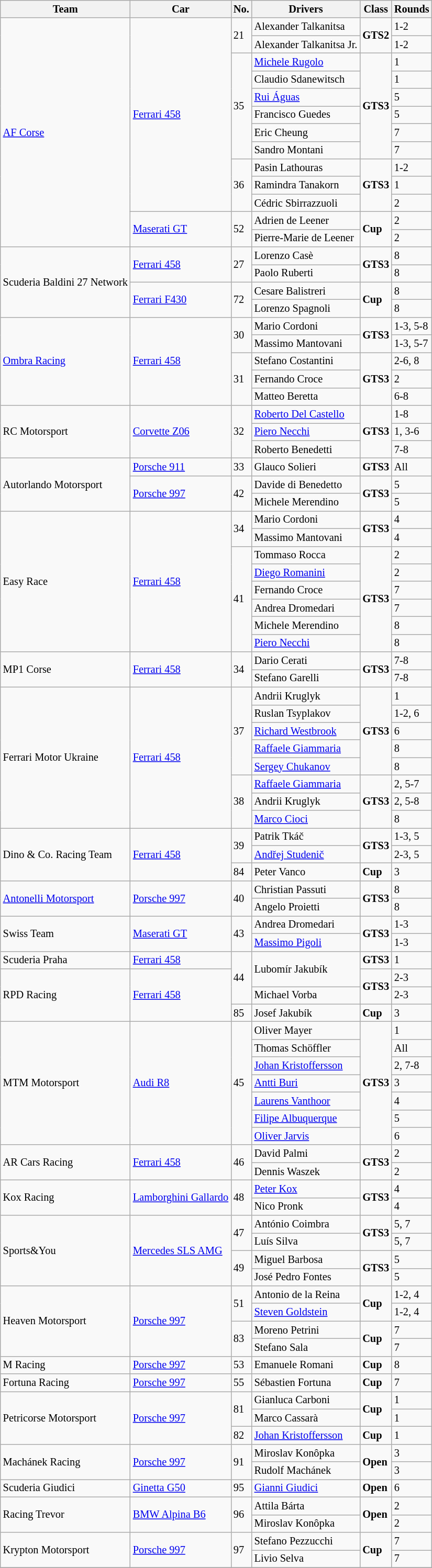<table class="wikitable" style="font-size: 85%">
<tr>
<th>Team</th>
<th>Car</th>
<th>No.</th>
<th>Drivers</th>
<th>Class</th>
<th>Rounds</th>
</tr>
<tr>
<td rowspan=13> <a href='#'>AF Corse</a></td>
<td rowspan=11><a href='#'>Ferrari 458</a></td>
<td rowspan=2>21</td>
<td> Alexander Talkanitsa</td>
<td rowspan=2><strong><span>GTS2</span></strong></td>
<td>1-2</td>
</tr>
<tr>
<td> Alexander Talkanitsa Jr.</td>
<td>1-2</td>
</tr>
<tr>
<td rowspan=6>35</td>
<td> <a href='#'>Michele Rugolo</a></td>
<td rowspan=6><strong><span>GTS3</span></strong></td>
<td>1</td>
</tr>
<tr>
<td> Claudio Sdanewitsch</td>
<td>1</td>
</tr>
<tr>
<td> <a href='#'>Rui Águas</a></td>
<td>5</td>
</tr>
<tr>
<td> Francisco Guedes</td>
<td>5</td>
</tr>
<tr>
<td> Eric Cheung</td>
<td>7</td>
</tr>
<tr>
<td> Sandro Montani</td>
<td>7</td>
</tr>
<tr>
<td rowspan=3>36</td>
<td> Pasin Lathouras</td>
<td rowspan=3><strong><span>GTS3</span></strong></td>
<td>1-2</td>
</tr>
<tr>
<td> Ramindra Tanakorn</td>
<td>1</td>
</tr>
<tr>
<td> Cédric Sbirrazzuoli</td>
<td>2</td>
</tr>
<tr>
<td rowspan=2><a href='#'>Maserati GT</a></td>
<td rowspan=2>52</td>
<td> Adrien de Leener</td>
<td rowspan=2><strong><span>Cup</span></strong></td>
<td>2</td>
</tr>
<tr>
<td> Pierre-Marie de Leener</td>
<td>2</td>
</tr>
<tr>
<td rowspan=4> Scuderia Baldini 27 Network</td>
<td rowspan=2><a href='#'>Ferrari 458</a></td>
<td rowspan=2>27</td>
<td> Lorenzo Casè</td>
<td rowspan=2><strong><span>GTS3</span></strong></td>
<td>8</td>
</tr>
<tr>
<td> Paolo Ruberti</td>
<td>8</td>
</tr>
<tr>
<td rowspan=2><a href='#'>Ferrari F430</a></td>
<td rowspan=2>72</td>
<td> Cesare Balistreri</td>
<td rowspan=2><strong><span>Cup</span></strong></td>
<td>8</td>
</tr>
<tr>
<td> Lorenzo Spagnoli</td>
<td>8</td>
</tr>
<tr>
<td rowspan=5> <a href='#'>Ombra Racing</a></td>
<td rowspan=5><a href='#'>Ferrari 458</a></td>
<td rowspan=2>30</td>
<td> Mario Cordoni</td>
<td rowspan=2><strong><span>GTS3</span></strong></td>
<td>1-3, 5-8</td>
</tr>
<tr>
<td> Massimo Mantovani</td>
<td>1-3, 5-7</td>
</tr>
<tr>
<td rowspan=3>31</td>
<td> Stefano Costantini</td>
<td rowspan=3><strong><span>GTS3</span></strong></td>
<td>2-6, 8</td>
</tr>
<tr>
<td> Fernando Croce</td>
<td>2</td>
</tr>
<tr>
<td> Matteo Beretta</td>
<td>6-8</td>
</tr>
<tr>
<td rowspan=3> RC Motorsport</td>
<td rowspan=3><a href='#'>Corvette Z06</a></td>
<td rowspan=3>32</td>
<td> <a href='#'>Roberto Del Castello</a></td>
<td rowspan=3><strong><span>GTS3</span></strong></td>
<td>1-8</td>
</tr>
<tr>
<td> <a href='#'>Piero Necchi</a></td>
<td>1, 3-6</td>
</tr>
<tr>
<td> Roberto Benedetti</td>
<td>7-8</td>
</tr>
<tr>
<td rowspan=3> Autorlando Motorsport</td>
<td><a href='#'>Porsche 911</a></td>
<td>33</td>
<td> Glauco Solieri</td>
<td><strong><span>GTS3</span></strong></td>
<td>All</td>
</tr>
<tr>
<td rowspan=2><a href='#'>Porsche 997</a></td>
<td rowspan=2>42</td>
<td> Davide di Benedetto</td>
<td rowspan=2><strong><span>GTS3</span></strong></td>
<td>5</td>
</tr>
<tr>
<td> Michele Merendino</td>
<td>5</td>
</tr>
<tr>
<td rowspan=8> Easy Race</td>
<td rowspan=8><a href='#'>Ferrari 458</a></td>
<td rowspan=2>34</td>
<td> Mario Cordoni</td>
<td rowspan=2><strong><span>GTS3</span></strong></td>
<td>4</td>
</tr>
<tr>
<td> Massimo Mantovani</td>
<td>4</td>
</tr>
<tr>
<td rowspan=6>41</td>
<td> Tommaso Rocca</td>
<td rowspan=6><strong><span>GTS3</span></strong></td>
<td>2</td>
</tr>
<tr>
<td> <a href='#'>Diego Romanini</a></td>
<td>2</td>
</tr>
<tr>
<td> Fernando Croce</td>
<td>7</td>
</tr>
<tr>
<td> Andrea Dromedari</td>
<td>7</td>
</tr>
<tr>
<td> Michele Merendino</td>
<td>8</td>
</tr>
<tr>
<td> <a href='#'>Piero Necchi</a></td>
<td>8</td>
</tr>
<tr>
<td rowspan=2> MP1 Corse</td>
<td rowspan=2><a href='#'>Ferrari 458</a></td>
<td rowspan=2>34</td>
<td> Dario Cerati</td>
<td rowspan=2><strong><span>GTS3</span></strong></td>
<td>7-8</td>
</tr>
<tr>
<td> Stefano Garelli</td>
<td>7-8</td>
</tr>
<tr>
<td rowspan=8> Ferrari Motor Ukraine</td>
<td rowspan=8><a href='#'>Ferrari 458</a></td>
<td rowspan=5>37</td>
<td> Andrii Kruglyk</td>
<td rowspan=5><strong><span>GTS3</span></strong></td>
<td>1</td>
</tr>
<tr>
<td> Ruslan Tsyplakov</td>
<td>1-2, 6</td>
</tr>
<tr>
<td> <a href='#'>Richard Westbrook</a></td>
<td>6</td>
</tr>
<tr>
<td> <a href='#'>Raffaele Giammaria</a></td>
<td>8</td>
</tr>
<tr>
<td> <a href='#'>Sergey Chukanov</a></td>
<td>8</td>
</tr>
<tr>
<td rowspan=3>38</td>
<td> <a href='#'>Raffaele Giammaria</a></td>
<td rowspan=3><strong><span>GTS3</span></strong></td>
<td>2, 5-7</td>
</tr>
<tr>
<td> Andrii Kruglyk</td>
<td>2, 5-8</td>
</tr>
<tr>
<td> <a href='#'>Marco Cioci</a></td>
<td>8</td>
</tr>
<tr>
<td rowspan=3> Dino & Co. Racing Team</td>
<td rowspan=3><a href='#'>Ferrari 458</a></td>
<td rowspan=2>39</td>
<td> Patrik Tkáč</td>
<td rowspan=2><strong><span>GTS3</span></strong></td>
<td>1-3, 5</td>
</tr>
<tr>
<td> <a href='#'>Andřej Studenič</a></td>
<td>2-3, 5</td>
</tr>
<tr>
<td>84</td>
<td> Peter Vanco</td>
<td><strong><span>Cup</span></strong></td>
<td>3</td>
</tr>
<tr>
<td rowspan=2> <a href='#'>Antonelli Motorsport</a></td>
<td rowspan=2><a href='#'>Porsche 997</a></td>
<td rowspan=2>40</td>
<td> Christian Passuti</td>
<td rowspan=2><strong><span>GTS3</span></strong></td>
<td>8</td>
</tr>
<tr>
<td> Angelo Proietti</td>
<td>8</td>
</tr>
<tr>
<td rowspan=2> Swiss Team</td>
<td rowspan=2><a href='#'>Maserati GT</a></td>
<td rowspan=2>43</td>
<td> Andrea Dromedari</td>
<td rowspan=2><strong><span>GTS3</span></strong></td>
<td>1-3</td>
</tr>
<tr>
<td> <a href='#'>Massimo Pigoli</a></td>
<td>1-3</td>
</tr>
<tr>
<td> Scuderia Praha</td>
<td><a href='#'>Ferrari 458</a></td>
<td rowspan=3>44</td>
<td rowspan=2> Lubomír Jakubík</td>
<td><strong><span>GTS3</span></strong></td>
<td>1</td>
</tr>
<tr>
<td rowspan=3> RPD Racing</td>
<td rowspan=3><a href='#'>Ferrari 458</a></td>
<td rowspan=2><strong><span>GTS3</span></strong></td>
<td>2-3</td>
</tr>
<tr>
<td> Michael Vorba</td>
<td>2-3</td>
</tr>
<tr>
<td>85</td>
<td> Josef Jakubík</td>
<td><strong><span>Cup</span></strong></td>
<td>3</td>
</tr>
<tr>
<td rowspan=7> MTM Motorsport</td>
<td rowspan=7><a href='#'>Audi R8</a></td>
<td rowspan=7>45</td>
<td> Oliver Mayer</td>
<td rowspan=7><strong><span>GTS3</span></strong></td>
<td>1</td>
</tr>
<tr>
<td> Thomas Schöffler</td>
<td>All</td>
</tr>
<tr>
<td> <a href='#'>Johan Kristoffersson</a></td>
<td>2, 7-8</td>
</tr>
<tr>
<td> <a href='#'>Antti Buri</a></td>
<td>3</td>
</tr>
<tr>
<td> <a href='#'>Laurens Vanthoor</a></td>
<td>4</td>
</tr>
<tr>
<td> <a href='#'>Filipe Albuquerque</a></td>
<td>5</td>
</tr>
<tr>
<td> <a href='#'>Oliver Jarvis</a></td>
<td>6</td>
</tr>
<tr>
<td rowspan=2> AR Cars Racing</td>
<td rowspan=2><a href='#'>Ferrari 458</a></td>
<td rowspan=2>46</td>
<td> David Palmi</td>
<td rowspan=2><strong><span>GTS3</span></strong></td>
<td>2</td>
</tr>
<tr>
<td> Dennis Waszek</td>
<td>2</td>
</tr>
<tr>
<td rowspan=2> Kox Racing</td>
<td rowspan=2><a href='#'>Lamborghini Gallardo</a></td>
<td rowspan=2>48</td>
<td> <a href='#'>Peter Kox</a></td>
<td rowspan=2><strong><span>GTS3</span></strong></td>
<td>4</td>
</tr>
<tr>
<td> Nico Pronk</td>
<td>4</td>
</tr>
<tr>
<td rowspan=4> Sports&You</td>
<td rowspan=4><a href='#'>Mercedes SLS AMG</a></td>
<td rowspan=2>47</td>
<td> António Coimbra</td>
<td rowspan=2><strong><span>GTS3</span></strong></td>
<td>5, 7</td>
</tr>
<tr>
<td> Luís Silva</td>
<td>5, 7</td>
</tr>
<tr>
<td rowspan=2>49</td>
<td> Miguel Barbosa</td>
<td rowspan=2><strong><span>GTS3</span></strong></td>
<td>5</td>
</tr>
<tr>
<td> José Pedro Fontes</td>
<td>5</td>
</tr>
<tr>
<td rowspan=4> Heaven Motorsport</td>
<td rowspan=4><a href='#'>Porsche 997</a></td>
<td rowspan=2>51</td>
<td> Antonio de la Reina</td>
<td rowspan=2><strong><span>Cup</span></strong></td>
<td>1-2, 4</td>
</tr>
<tr>
<td> <a href='#'>Steven Goldstein</a></td>
<td>1-2, 4</td>
</tr>
<tr>
<td rowspan=2>83</td>
<td> Moreno Petrini</td>
<td rowspan=2><strong><span>Cup</span></strong></td>
<td>7</td>
</tr>
<tr>
<td> Stefano Sala</td>
<td>7</td>
</tr>
<tr>
<td> M Racing</td>
<td><a href='#'>Porsche 997</a></td>
<td>53</td>
<td> Emanuele Romani</td>
<td><strong><span>Cup</span></strong></td>
<td>8</td>
</tr>
<tr>
<td> Fortuna Racing</td>
<td><a href='#'>Porsche 997</a></td>
<td>55</td>
<td> Sébastien Fortuna</td>
<td><strong><span>Cup</span></strong></td>
<td>7</td>
</tr>
<tr>
<td rowspan=3> Petricorse Motorsport</td>
<td rowspan=3><a href='#'>Porsche 997</a></td>
<td rowspan=2>81</td>
<td> Gianluca Carboni</td>
<td rowspan=2><strong><span>Cup</span></strong></td>
<td>1</td>
</tr>
<tr>
<td> Marco Cassarà</td>
<td>1</td>
</tr>
<tr>
<td>82</td>
<td> <a href='#'>Johan Kristoffersson</a></td>
<td><strong><span>Cup</span></strong></td>
<td>1</td>
</tr>
<tr>
<td rowspan=2> Machánek Racing</td>
<td rowspan=2><a href='#'>Porsche 997</a></td>
<td rowspan=2>91</td>
<td> Miroslav Konôpka</td>
<td rowspan=2><strong><span>Open</span></strong></td>
<td>3</td>
</tr>
<tr>
<td> Rudolf Machánek</td>
<td>3</td>
</tr>
<tr>
<td> Scuderia Giudici</td>
<td><a href='#'>Ginetta G50</a></td>
<td>95</td>
<td> <a href='#'>Gianni Giudici</a></td>
<td><strong><span>Open</span></strong></td>
<td>6</td>
</tr>
<tr>
<td rowspan=2> Racing Trevor</td>
<td rowspan=2><a href='#'>BMW Alpina B6</a></td>
<td rowspan=2>96</td>
<td> Attila Bárta</td>
<td rowspan=2><strong><span>Open</span></strong></td>
<td>2</td>
</tr>
<tr>
<td> Miroslav Konôpka</td>
<td>2</td>
</tr>
<tr>
<td rowspan=2> Krypton Motorsport</td>
<td rowspan=2><a href='#'>Porsche 997</a></td>
<td rowspan=2>97</td>
<td> Stefano Pezzucchi</td>
<td rowspan=2><strong><span>Cup</span></strong></td>
<td>7</td>
</tr>
<tr>
<td> Livio Selva</td>
<td>7</td>
</tr>
<tr>
</tr>
</table>
